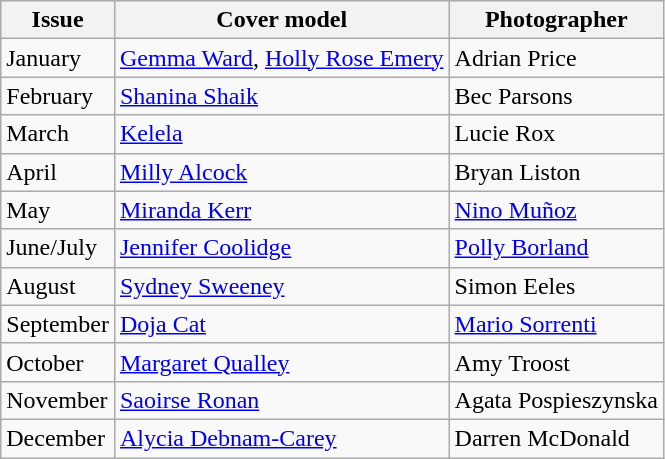<table class="sortable wikitable">
<tr>
<th>Issue</th>
<th>Cover model</th>
<th>Photographer</th>
</tr>
<tr>
<td>January</td>
<td><a href='#'>Gemma Ward</a>, <a href='#'>Holly Rose Emery</a></td>
<td>Adrian Price</td>
</tr>
<tr>
<td>February</td>
<td><a href='#'>Shanina Shaik</a></td>
<td>Bec Parsons</td>
</tr>
<tr>
<td>March</td>
<td><a href='#'>Kelela</a></td>
<td>Lucie Rox</td>
</tr>
<tr>
<td>April</td>
<td><a href='#'>Milly Alcock</a></td>
<td>Bryan Liston</td>
</tr>
<tr>
<td>May</td>
<td><a href='#'>Miranda Kerr</a></td>
<td><a href='#'>Nino Muñoz</a></td>
</tr>
<tr>
<td>June/July</td>
<td><a href='#'>Jennifer Coolidge</a></td>
<td><a href='#'>Polly Borland</a></td>
</tr>
<tr>
<td>August</td>
<td><a href='#'>Sydney Sweeney</a></td>
<td>Simon Eeles</td>
</tr>
<tr>
<td>September</td>
<td><a href='#'>Doja Cat</a></td>
<td><a href='#'>Mario Sorrenti</a></td>
</tr>
<tr>
<td>October</td>
<td><a href='#'>Margaret Qualley</a></td>
<td>Amy Troost</td>
</tr>
<tr>
<td>November</td>
<td><a href='#'>Saoirse Ronan</a></td>
<td>Agata Pospieszynska</td>
</tr>
<tr>
<td>December</td>
<td><a href='#'>Alycia Debnam-Carey</a></td>
<td>Darren McDonald</td>
</tr>
</table>
